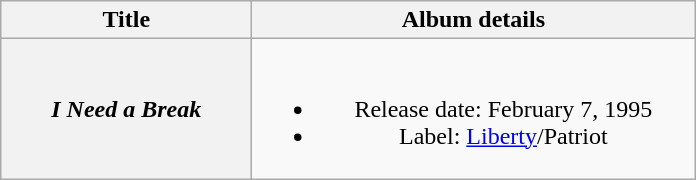<table class="wikitable plainrowheaders" style="text-align:center;">
<tr>
<th style="width:10em;">Title</th>
<th style="width:18em;">Album details</th>
</tr>
<tr>
<th scope="row"><em>I Need a Break</em></th>
<td><br><ul><li>Release date: February 7, 1995</li><li>Label: <a href='#'>Liberty</a>/Patriot</li></ul></td>
</tr>
</table>
